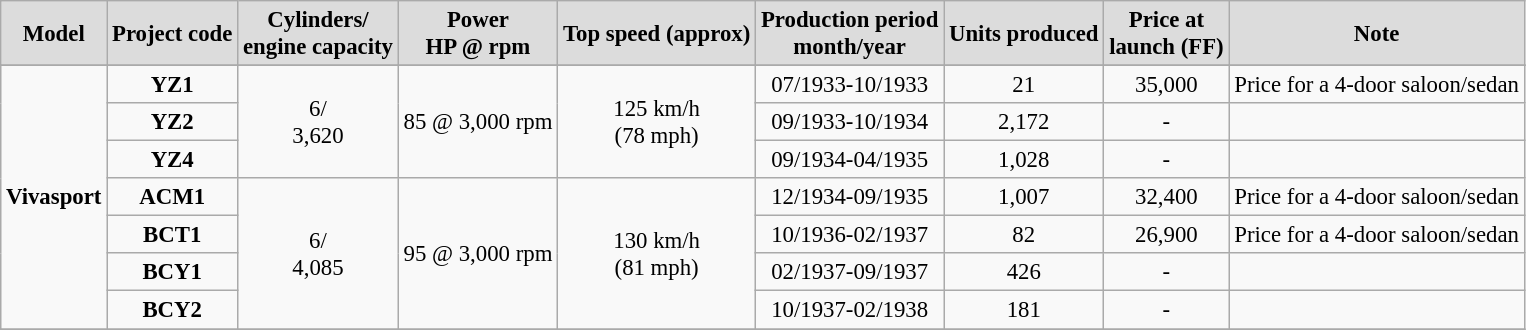<table class="wikitable" style="text-align:center; font-size:95%;">
<tr>
<th style="background:#DCDCDC" align="center" valign="middle">Model</th>
<th style="background:#DCDCDC" align="center" valign="middle">Project code</th>
<th style="background:#DCDCDC" align="center" valign="middle">Cylinders/<br>engine capacity</th>
<th style="background:#DCDCDC" align="center" valign="middle">Power<br>HP @ rpm</th>
<th style="background:#DCDCDC" align="center" valign="middle">Top speed (approx)</th>
<th style="background:#DCDCDC" align="center" valign="middle">Production period<br>month/year</th>
<th style="background:#DCDCDC" align="center" valign="middle">Units produced</th>
<th style="background:#DCDCDC" align="center" valign="middle">Price at<br>launch (FF)</th>
<th style="background:#DCDCDC" align="center" valign="middle">Note</th>
</tr>
<tr>
</tr>
<tr>
<td rowspan="7"><strong>Vivasport</strong></td>
<td><strong>YZ1</strong></td>
<td rowspan="3">6/<br>3,620</td>
<td rowspan="3">85 @ 3,000 rpm</td>
<td rowspan="3">125 km/h<br>(78 mph)</td>
<td>07/1933-10/1933</td>
<td>21</td>
<td>35,000</td>
<td>Price for a 4-door saloon/sedan</td>
</tr>
<tr>
<td><strong>YZ2</strong></td>
<td>09/1933-10/1934</td>
<td>2,172</td>
<td>-</td>
<td></td>
</tr>
<tr>
<td><strong>YZ4</strong></td>
<td>09/1934-04/1935</td>
<td>1,028</td>
<td>-</td>
<td></td>
</tr>
<tr>
<td><strong>ACM1</strong></td>
<td rowspan="4">6/<br>4,085</td>
<td rowspan="4">95 @ 3,000 rpm</td>
<td rowspan="4">130 km/h<br>(81 mph)</td>
<td>12/1934-09/1935</td>
<td>1,007</td>
<td>32,400</td>
<td>Price for a 4-door saloon/sedan</td>
</tr>
<tr>
<td><strong>BCT1</strong></td>
<td>10/1936-02/1937</td>
<td>82</td>
<td>26,900</td>
<td>Price for a 4-door saloon/sedan</td>
</tr>
<tr>
<td><strong>BCY1</strong></td>
<td>02/1937-09/1937</td>
<td>426</td>
<td>-</td>
<td></td>
</tr>
<tr>
<td><strong>BCY2</strong></td>
<td>10/1937-02/1938</td>
<td>181</td>
<td>-</td>
<td></td>
</tr>
<tr>
</tr>
</table>
